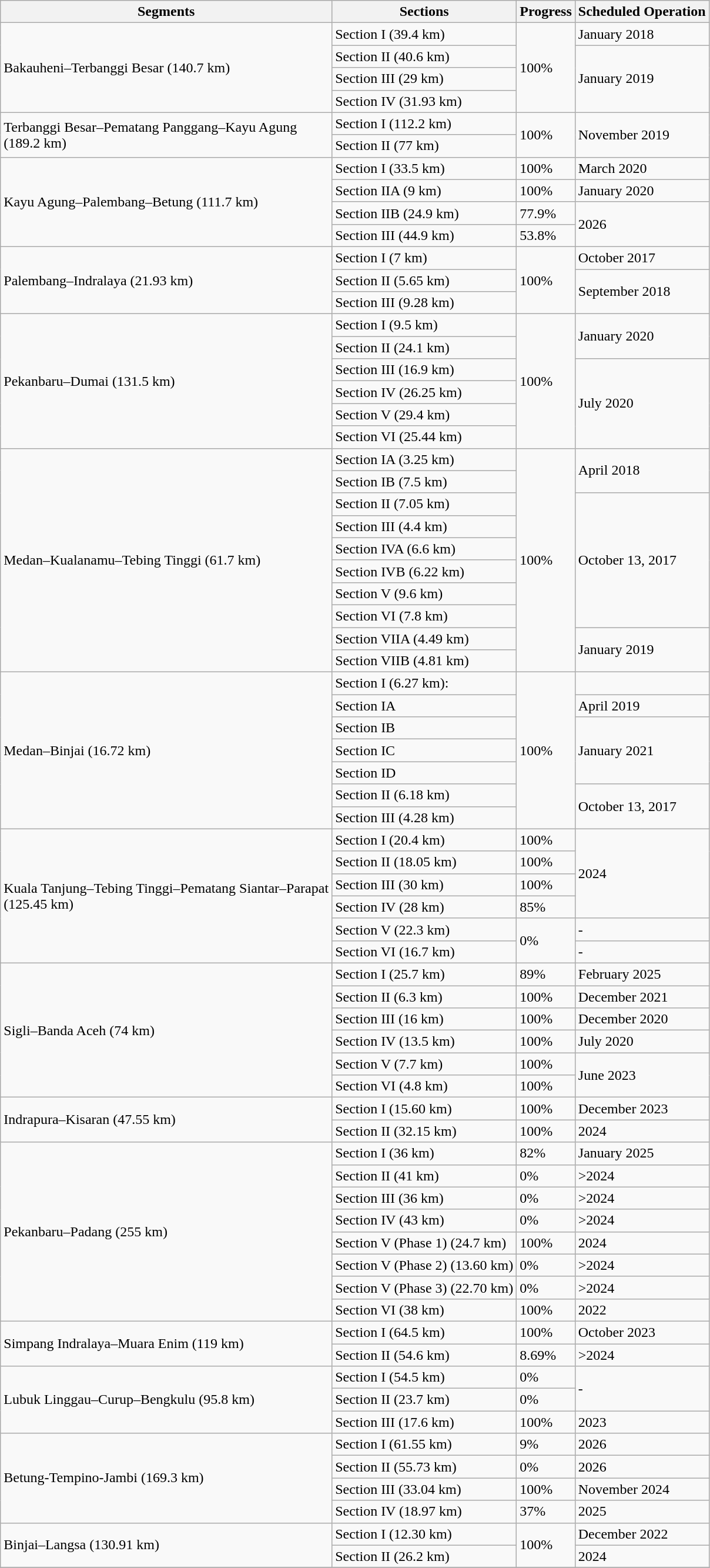<table class="wikitable">
<tr>
<th>Segments</th>
<th>Sections</th>
<th>Progress</th>
<th>Scheduled Operation</th>
</tr>
<tr>
<td rowspan="4">Bakauheni–Terbanggi Besar (140.7 km)</td>
<td>Section I (39.4 km)</td>
<td rowspan="4">100%</td>
<td>January 2018</td>
</tr>
<tr>
<td>Section II (40.6 km)</td>
<td rowspan="3">January 2019</td>
</tr>
<tr>
<td>Section III (29 km)</td>
</tr>
<tr>
<td>Section IV (31.93 km)</td>
</tr>
<tr>
<td rowspan="2">Terbanggi Besar–Pematang Panggang–Kayu Agung<br>(189.2 km)</td>
<td>Section I (112.2 km)</td>
<td rowspan="2">100%</td>
<td rowspan="2">November 2019</td>
</tr>
<tr>
<td>Section II (77 km)</td>
</tr>
<tr>
<td rowspan="4">Kayu Agung–Palembang–Betung (111.7 km)</td>
<td>Section I (33.5 km)</td>
<td>100%</td>
<td>March 2020</td>
</tr>
<tr>
<td>Section IIA (9 km)</td>
<td>100%</td>
<td>January 2020</td>
</tr>
<tr>
<td>Section IIB (24.9 km)</td>
<td>77.9%</td>
<td rowspan="2">2026</td>
</tr>
<tr>
<td>Section III (44.9 km)</td>
<td>53.8%</td>
</tr>
<tr>
<td rowspan="3">Palembang–Indralaya (21.93 km)</td>
<td>Section I (7 km)</td>
<td rowspan="3">100%</td>
<td>October 2017</td>
</tr>
<tr>
<td>Section II (5.65 km)</td>
<td rowspan="2">September 2018</td>
</tr>
<tr>
<td>Section III (9.28 km)</td>
</tr>
<tr>
<td rowspan="6">Pekanbaru–Dumai (131.5 km)</td>
<td>Section I (9.5 km)</td>
<td rowspan="6">100%</td>
<td rowspan="2">January 2020</td>
</tr>
<tr>
<td>Section II (24.1 km)</td>
</tr>
<tr>
<td>Section III (16.9 km)</td>
<td rowspan="4">July 2020</td>
</tr>
<tr>
<td>Section IV (26.25 km)</td>
</tr>
<tr>
<td>Section V (29.4 km)</td>
</tr>
<tr>
<td>Section VI (25.44 km)</td>
</tr>
<tr>
<td rowspan="10">Medan–Kualanamu–Tebing Tinggi (61.7 km)</td>
<td>Section IA (3.25 km)</td>
<td rowspan="10">100%</td>
<td rowspan="2">April 2018</td>
</tr>
<tr>
<td>Section IB (7.5 km)</td>
</tr>
<tr>
<td>Section II (7.05 km)</td>
<td rowspan="6">October 13, 2017</td>
</tr>
<tr>
<td>Section III (4.4 km)</td>
</tr>
<tr>
<td>Section IVA (6.6 km)</td>
</tr>
<tr>
<td>Section IVB (6.22 km)</td>
</tr>
<tr>
<td>Section V (9.6 km)</td>
</tr>
<tr>
<td>Section VI (7.8 km)</td>
</tr>
<tr>
<td>Section VIIA (4.49 km)</td>
<td rowspan="2">January 2019</td>
</tr>
<tr>
<td>Section VIIB (4.81 km)</td>
</tr>
<tr>
<td rowspan="7">Medan–Binjai (16.72 km)</td>
<td>Section I (6.27 km):</td>
<td rowspan="7">100%</td>
<td></td>
</tr>
<tr>
<td>Section IA</td>
<td>April 2019</td>
</tr>
<tr>
<td>Section IB</td>
<td rowspan="3">January 2021</td>
</tr>
<tr>
<td>Section IC</td>
</tr>
<tr>
<td>Section ID</td>
</tr>
<tr>
<td>Section II (6.18 km)</td>
<td rowspan="2">October 13, 2017</td>
</tr>
<tr>
<td>Section III (4.28 km)</td>
</tr>
<tr>
<td rowspan="6">Kuala Tanjung–Tebing Tinggi–Pematang Siantar–Parapat<br>(125.45 km)</td>
<td>Section I (20.4 km)</td>
<td>100%</td>
<td rowspan="4">2024</td>
</tr>
<tr>
<td>Section II (18.05 km)</td>
<td>100%</td>
</tr>
<tr>
<td>Section III (30 km)</td>
<td>100%</td>
</tr>
<tr>
<td>Section IV (28 km)</td>
<td>85%</td>
</tr>
<tr>
<td>Section V (22.3 km)</td>
<td rowspan="2">0%</td>
<td>-</td>
</tr>
<tr>
<td>Section VI (16.7 km)</td>
<td>-</td>
</tr>
<tr>
<td rowspan="6">Sigli–Banda Aceh (74 km)</td>
<td>Section I (25.7 km)</td>
<td>89%</td>
<td>February 2025</td>
</tr>
<tr>
<td>Section II (6.3 km)</td>
<td>100%</td>
<td>December 2021</td>
</tr>
<tr>
<td>Section III (16 km)</td>
<td>100%</td>
<td>December 2020</td>
</tr>
<tr>
<td>Section IV (13.5 km)</td>
<td>100%</td>
<td>July 2020</td>
</tr>
<tr>
<td>Section V (7.7 km)</td>
<td>100%</td>
<td rowspan="2">June 2023</td>
</tr>
<tr>
<td>Section VI (4.8 km)</td>
<td>100%</td>
</tr>
<tr>
<td rowspan="2">Indrapura–Kisaran (47.55 km)</td>
<td>Section I (15.60 km)</td>
<td>100%</td>
<td>December 2023</td>
</tr>
<tr>
<td>Section II (32.15 km)</td>
<td>100%</td>
<td>2024</td>
</tr>
<tr>
<td rowspan="8">Pekanbaru–Padang (255 km)</td>
<td>Section I (36 km)</td>
<td>82%</td>
<td>January 2025</td>
</tr>
<tr>
<td>Section II (41 km)</td>
<td>0%</td>
<td>>2024</td>
</tr>
<tr>
<td>Section III (36 km)</td>
<td>0%</td>
<td>>2024</td>
</tr>
<tr>
<td>Section IV (43 km)</td>
<td>0%</td>
<td>>2024</td>
</tr>
<tr>
<td>Section V (Phase 1) (24.7 km)</td>
<td>100%</td>
<td>2024</td>
</tr>
<tr>
<td>Section V (Phase 2) (13.60 km)</td>
<td>0%</td>
<td>>2024</td>
</tr>
<tr>
<td>Section V (Phase 3) (22.70 km)</td>
<td>0%</td>
<td>>2024</td>
</tr>
<tr>
<td>Section VI (38 km)</td>
<td>100%</td>
<td>2022</td>
</tr>
<tr>
<td rowspan="2">Simpang Indralaya–Muara Enim (119 km)</td>
<td>Section I (64.5 km)</td>
<td>100%</td>
<td>October 2023</td>
</tr>
<tr>
<td>Section II (54.6 km)</td>
<td>8.69%</td>
<td>>2024</td>
</tr>
<tr>
<td rowspan="3">Lubuk Linggau–Curup–Bengkulu (95.8 km)</td>
<td>Section I (54.5 km)</td>
<td>0%</td>
<td rowspan="2">-</td>
</tr>
<tr>
<td>Section II (23.7 km)</td>
<td>0%</td>
</tr>
<tr>
<td>Section III (17.6 km)</td>
<td>100%</td>
<td>2023</td>
</tr>
<tr>
<td rowspan="4">Betung-Tempino-Jambi (169.3 km)</td>
<td>Section I (61.55 km)</td>
<td>9%</td>
<td>2026</td>
</tr>
<tr>
<td>Section II (55.73 km)</td>
<td>0%</td>
<td>2026</td>
</tr>
<tr>
<td>Section III (33.04 km)</td>
<td>100%</td>
<td>November 2024</td>
</tr>
<tr>
<td>Section IV (18.97 km)</td>
<td>37%</td>
<td>2025</td>
</tr>
<tr>
<td rowspan="2">Binjai–Langsa (130.91 km)</td>
<td>Section I (12.30 km)</td>
<td rowspan="2">100%</td>
<td>December 2022</td>
</tr>
<tr>
<td>Section II (26.2 km)</td>
<td>2024</td>
</tr>
<tr>
</tr>
<tr>
</tr>
</table>
